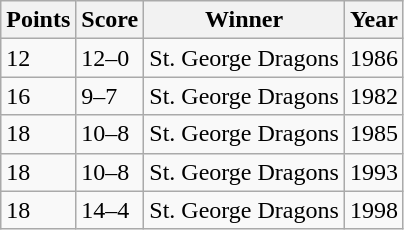<table class="wikitable">
<tr>
<th>Points</th>
<th>Score</th>
<th>Winner</th>
<th>Year</th>
</tr>
<tr>
<td>12</td>
<td>12–0</td>
<td>St. George Dragons</td>
<td>1986</td>
</tr>
<tr>
<td>16</td>
<td>9–7</td>
<td>St. George Dragons</td>
<td>1982</td>
</tr>
<tr>
<td>18</td>
<td>10–8</td>
<td>St. George Dragons</td>
<td>1985</td>
</tr>
<tr>
<td>18</td>
<td>10–8</td>
<td>St. George Dragons</td>
<td>1993</td>
</tr>
<tr>
<td>18</td>
<td>14–4</td>
<td>St. George Dragons</td>
<td>1998</td>
</tr>
</table>
